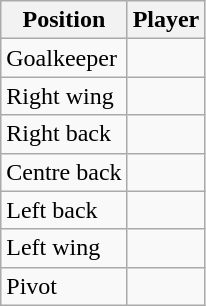<table class="wikitable">
<tr>
<th>Position</th>
<th>Player</th>
</tr>
<tr>
<td>Goalkeeper</td>
<td></td>
</tr>
<tr>
<td>Right wing</td>
<td></td>
</tr>
<tr>
<td>Right back</td>
<td></td>
</tr>
<tr>
<td>Centre back</td>
<td></td>
</tr>
<tr>
<td>Left back</td>
<td></td>
</tr>
<tr>
<td>Left wing</td>
<td></td>
</tr>
<tr>
<td>Pivot</td>
<td></td>
</tr>
</table>
